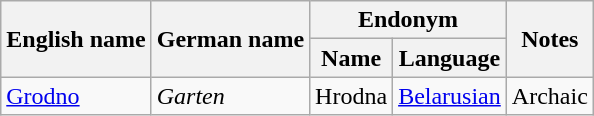<table class="wikitable sortable mw-collapsible">
<tr>
<th rowspan="2">English name</th>
<th rowspan="2">German name</th>
<th colspan="2">Endonym</th>
<th rowspan="2">Notes</th>
</tr>
<tr>
<th>Name</th>
<th>Language</th>
</tr>
<tr>
<td><a href='#'>Grodno</a></td>
<td><em>Garten</em></td>
<td>Hrodna</td>
<td><a href='#'>Belarusian</a></td>
<td>Archaic</td>
</tr>
</table>
